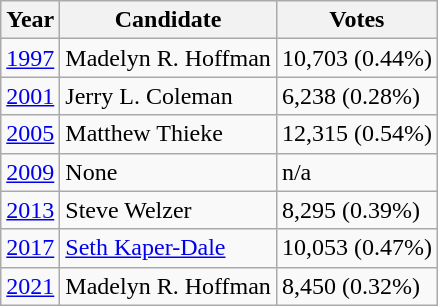<table class="wikitable">
<tr>
<th>Year</th>
<th>Candidate</th>
<th>Votes</th>
</tr>
<tr>
<td><a href='#'>1997</a></td>
<td>Madelyn R. Hoffman</td>
<td>10,703 (0.44%)</td>
</tr>
<tr>
<td><a href='#'>2001</a></td>
<td>Jerry L. Coleman</td>
<td>6,238 (0.28%)</td>
</tr>
<tr>
<td><a href='#'>2005</a></td>
<td>Matthew Thieke</td>
<td>12,315 (0.54%)</td>
</tr>
<tr>
<td><a href='#'>2009</a></td>
<td>None</td>
<td>n/a</td>
</tr>
<tr>
<td><a href='#'>2013</a></td>
<td>Steve Welzer</td>
<td>8,295 (0.39%)</td>
</tr>
<tr>
<td><a href='#'>2017</a></td>
<td><a href='#'>Seth Kaper-Dale</a></td>
<td>10,053 (0.47%)</td>
</tr>
<tr>
<td><a href='#'>2021</a></td>
<td>Madelyn R. Hoffman</td>
<td>8,450 (0.32%)</td>
</tr>
</table>
